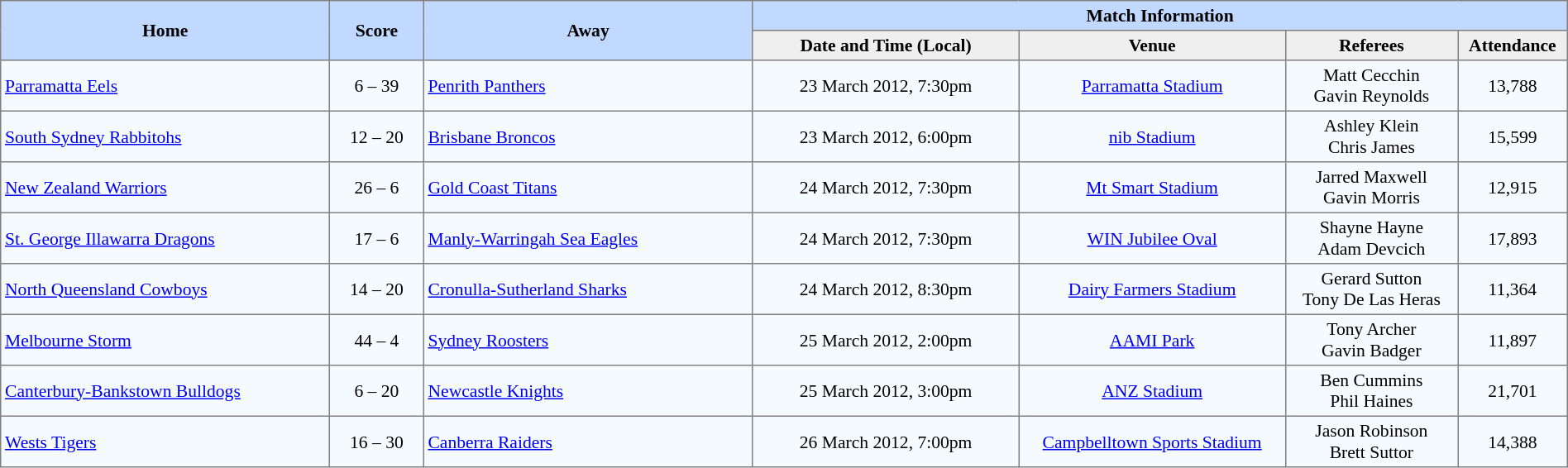<table border="1" cellpadding="3" cellspacing="0" style="border-collapse:collapse; font-size:90%; width:100%;">
<tr style="background:#c1d8ff;">
<th rowspan="2" style="width:21%;">Home</th>
<th rowspan="2" style="width:6%;">Score</th>
<th rowspan="2" style="width:21%;">Away</th>
<th colspan=6>Match Information</th>
</tr>
<tr style="background:#efefef;">
<th width=17%>Date and Time (Local)</th>
<th width=17%>Venue</th>
<th width=11%>Referees</th>
<th width=7%>Attendance</th>
</tr>
<tr style="text-align:center; background:#f5faff;">
<td align=left> <a href='#'>Parramatta Eels</a></td>
<td>6  – 39</td>
<td align=left> <a href='#'>Penrith Panthers</a></td>
<td>23 March 2012, 7:30pm</td>
<td><a href='#'>Parramatta Stadium</a></td>
<td>Matt Cecchin <br> Gavin Reynolds</td>
<td>13,788</td>
</tr>
<tr style="text-align:center; background:#f5faff;">
<td align=left> <a href='#'>South Sydney Rabbitohs</a></td>
<td>12 – 20</td>
<td align=left> <a href='#'>Brisbane Broncos</a></td>
<td>23 March 2012, 6:00pm</td>
<td><a href='#'>nib Stadium</a></td>
<td>Ashley Klein <br> Chris James</td>
<td>15,599</td>
</tr>
<tr style="text-align:center; background:#f5faff;">
<td align=left> <a href='#'>New Zealand Warriors</a></td>
<td>26 – 6</td>
<td align=left> <a href='#'>Gold Coast Titans</a></td>
<td>24 March 2012, 7:30pm</td>
<td><a href='#'>Mt Smart Stadium</a></td>
<td>Jarred Maxwell <br> Gavin Morris</td>
<td>12,915</td>
</tr>
<tr style="text-align:center; background:#f5faff;">
<td align=left> <a href='#'>St. George Illawarra Dragons</a></td>
<td>17 – 6</td>
<td align=left> <a href='#'>Manly-Warringah Sea Eagles</a></td>
<td>24 March 2012, 7:30pm</td>
<td><a href='#'>WIN Jubilee Oval</a></td>
<td>Shayne Hayne <br> Adam Devcich</td>
<td>17,893</td>
</tr>
<tr style="text-align:center; background:#f5faff;">
<td align=left> <a href='#'>North Queensland Cowboys</a></td>
<td>14 – 20</td>
<td align=left> <a href='#'>Cronulla-Sutherland Sharks</a></td>
<td>24 March 2012, 8:30pm</td>
<td><a href='#'>Dairy Farmers Stadium</a></td>
<td>Gerard Sutton <br> Tony De Las Heras</td>
<td>11,364</td>
</tr>
<tr style="text-align:center; background:#f5faff;">
<td align=left> <a href='#'>Melbourne Storm</a></td>
<td>44 – 4</td>
<td align=left> <a href='#'>Sydney Roosters</a></td>
<td>25 March 2012, 2:00pm</td>
<td><a href='#'>AAMI Park</a></td>
<td>Tony Archer <br> Gavin Badger</td>
<td>11,897</td>
</tr>
<tr style="text-align:center; background:#f5faff;">
<td align=left> <a href='#'>Canterbury-Bankstown Bulldogs</a></td>
<td>6 – 20</td>
<td align=left> <a href='#'>Newcastle Knights</a></td>
<td>25 March 2012, 3:00pm</td>
<td><a href='#'>ANZ Stadium</a></td>
<td>Ben Cummins <br> Phil Haines</td>
<td>21,701</td>
</tr>
<tr style="text-align:center; background:#f5faff;">
<td align=left> <a href='#'>Wests Tigers</a></td>
<td>16 – 30</td>
<td align=left> <a href='#'>Canberra Raiders</a></td>
<td>26 March 2012, 7:00pm</td>
<td><a href='#'>Campbelltown Sports Stadium</a></td>
<td>Jason Robinson <br> Brett Suttor</td>
<td>14,388</td>
</tr>
</table>
